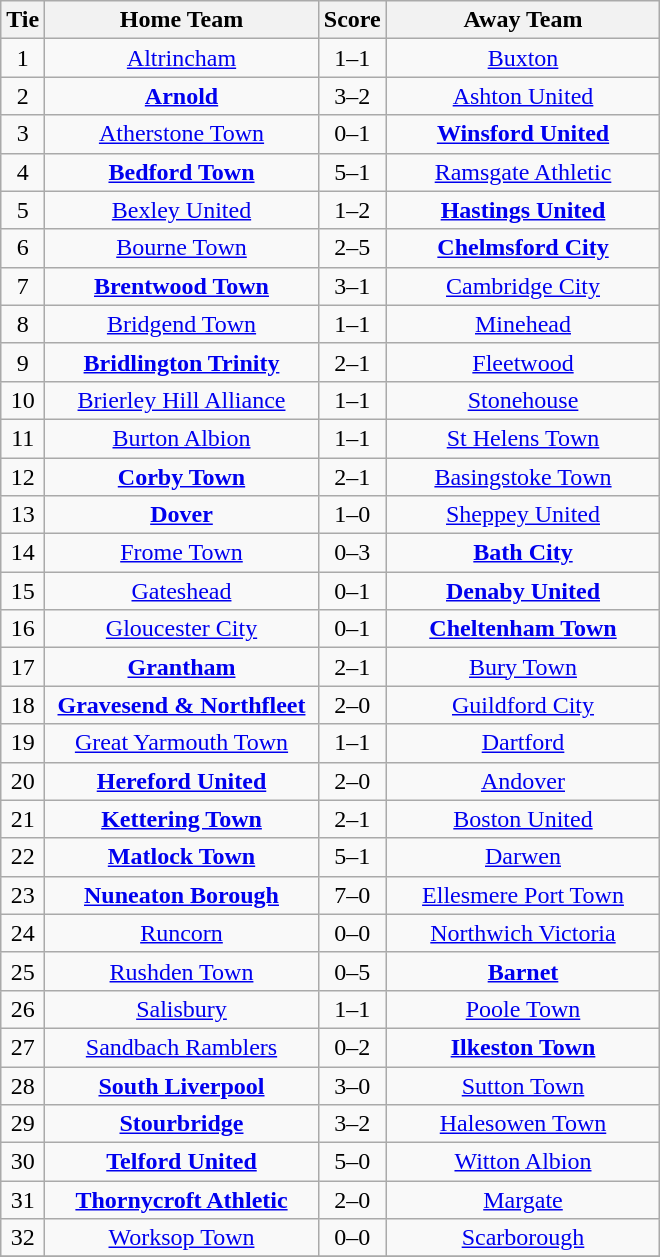<table class="wikitable" style="text-align:center;">
<tr>
<th width=20>Tie</th>
<th width=175>Home Team</th>
<th width=20>Score</th>
<th width=175>Away Team</th>
</tr>
<tr>
<td>1</td>
<td><a href='#'>Altrincham</a></td>
<td>1–1</td>
<td><a href='#'>Buxton</a></td>
</tr>
<tr>
<td>2</td>
<td><strong><a href='#'>Arnold</a></strong></td>
<td>3–2</td>
<td><a href='#'>Ashton United</a></td>
</tr>
<tr>
<td>3</td>
<td><a href='#'>Atherstone Town</a></td>
<td>0–1</td>
<td><strong><a href='#'>Winsford United</a></strong></td>
</tr>
<tr>
<td>4</td>
<td><strong><a href='#'>Bedford Town</a></strong></td>
<td>5–1</td>
<td><a href='#'>Ramsgate Athletic</a></td>
</tr>
<tr>
<td>5</td>
<td><a href='#'>Bexley United</a></td>
<td>1–2</td>
<td><strong><a href='#'>Hastings United</a></strong></td>
</tr>
<tr>
<td>6</td>
<td><a href='#'>Bourne Town</a></td>
<td>2–5</td>
<td><strong><a href='#'>Chelmsford City</a></strong></td>
</tr>
<tr>
<td>7</td>
<td><strong><a href='#'>Brentwood Town</a></strong></td>
<td>3–1</td>
<td><a href='#'>Cambridge City</a></td>
</tr>
<tr>
<td>8</td>
<td><a href='#'>Bridgend Town</a></td>
<td>1–1</td>
<td><a href='#'>Minehead</a></td>
</tr>
<tr>
<td>9</td>
<td><strong><a href='#'>Bridlington Trinity</a></strong></td>
<td>2–1</td>
<td><a href='#'>Fleetwood</a></td>
</tr>
<tr>
<td>10</td>
<td><a href='#'>Brierley Hill Alliance</a></td>
<td>1–1</td>
<td><a href='#'>Stonehouse</a></td>
</tr>
<tr>
<td>11</td>
<td><a href='#'>Burton Albion</a></td>
<td>1–1</td>
<td><a href='#'>St Helens Town</a></td>
</tr>
<tr>
<td>12</td>
<td><strong><a href='#'>Corby Town</a></strong></td>
<td>2–1</td>
<td><a href='#'>Basingstoke Town</a></td>
</tr>
<tr>
<td>13</td>
<td><strong><a href='#'>Dover</a></strong></td>
<td>1–0</td>
<td><a href='#'>Sheppey United</a></td>
</tr>
<tr>
<td>14</td>
<td><a href='#'>Frome Town</a></td>
<td>0–3</td>
<td><strong><a href='#'>Bath City</a></strong></td>
</tr>
<tr>
<td>15</td>
<td><a href='#'>Gateshead</a></td>
<td>0–1</td>
<td><strong><a href='#'>Denaby United</a></strong></td>
</tr>
<tr>
<td>16</td>
<td><a href='#'>Gloucester City</a></td>
<td>0–1</td>
<td><strong><a href='#'>Cheltenham Town</a></strong></td>
</tr>
<tr>
<td>17</td>
<td><strong><a href='#'>Grantham</a></strong></td>
<td>2–1</td>
<td><a href='#'>Bury Town</a></td>
</tr>
<tr>
<td>18</td>
<td><strong><a href='#'>Gravesend & Northfleet</a></strong></td>
<td>2–0</td>
<td><a href='#'>Guildford City</a></td>
</tr>
<tr>
<td>19</td>
<td><a href='#'>Great Yarmouth Town</a></td>
<td>1–1</td>
<td><a href='#'>Dartford</a></td>
</tr>
<tr>
<td>20</td>
<td><strong><a href='#'>Hereford United</a></strong></td>
<td>2–0</td>
<td><a href='#'>Andover</a></td>
</tr>
<tr>
<td>21</td>
<td><strong><a href='#'>Kettering Town</a></strong></td>
<td>2–1</td>
<td><a href='#'>Boston United</a></td>
</tr>
<tr>
<td>22</td>
<td><strong><a href='#'>Matlock Town</a></strong></td>
<td>5–1</td>
<td><a href='#'>Darwen</a></td>
</tr>
<tr>
<td>23</td>
<td><strong><a href='#'>Nuneaton Borough</a></strong></td>
<td>7–0</td>
<td><a href='#'>Ellesmere Port Town</a></td>
</tr>
<tr>
<td>24</td>
<td><a href='#'>Runcorn</a></td>
<td>0–0</td>
<td><a href='#'>Northwich Victoria</a></td>
</tr>
<tr>
<td>25</td>
<td><a href='#'>Rushden Town</a></td>
<td>0–5</td>
<td><strong><a href='#'>Barnet</a></strong></td>
</tr>
<tr>
<td>26</td>
<td><a href='#'>Salisbury</a></td>
<td>1–1</td>
<td><a href='#'>Poole Town</a></td>
</tr>
<tr>
<td>27</td>
<td><a href='#'>Sandbach Ramblers</a></td>
<td>0–2</td>
<td><strong><a href='#'>Ilkeston Town</a></strong></td>
</tr>
<tr>
<td>28</td>
<td><strong><a href='#'>South Liverpool</a></strong></td>
<td>3–0</td>
<td><a href='#'>Sutton Town</a></td>
</tr>
<tr>
<td>29</td>
<td><strong><a href='#'>Stourbridge</a></strong></td>
<td>3–2</td>
<td><a href='#'>Halesowen Town</a></td>
</tr>
<tr>
<td>30</td>
<td><strong><a href='#'>Telford United</a></strong></td>
<td>5–0</td>
<td><a href='#'>Witton Albion</a></td>
</tr>
<tr>
<td>31</td>
<td><strong><a href='#'>Thornycroft Athletic</a></strong></td>
<td>2–0</td>
<td><a href='#'>Margate</a></td>
</tr>
<tr>
<td>32</td>
<td><a href='#'>Worksop Town</a></td>
<td>0–0</td>
<td><a href='#'>Scarborough</a></td>
</tr>
<tr>
</tr>
</table>
